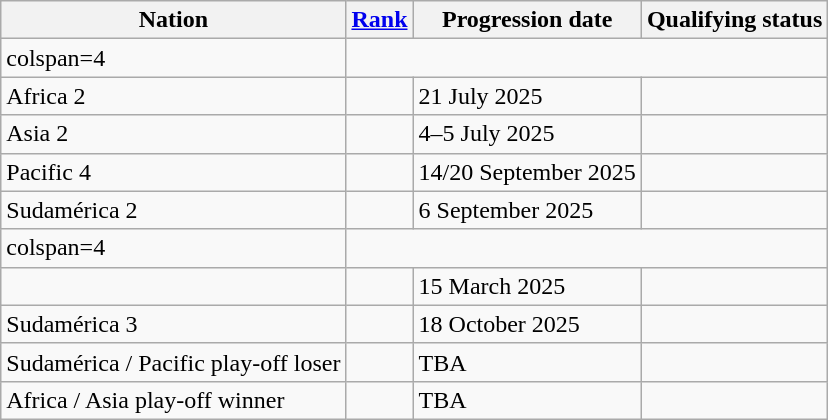<table class="wikitable sortable">
<tr>
<th>Nation</th>
<th data-sort-type="number"><a href='#'>Rank</a></th>
<th data-sort-type="date">Progression date</th>
<th>Qualifying status</th>
</tr>
<tr>
<td>colspan=4 </td>
</tr>
<tr>
<td>Africa 2</td>
<td style="text-align:center;"></td>
<td>21 July 2025</td>
<td></td>
</tr>
<tr>
<td>Asia 2</td>
<td style="text-align:center;"></td>
<td>4–5 July 2025</td>
<td></td>
</tr>
<tr>
<td>Pacific 4</td>
<td style="text-align:center;"></td>
<td>14/20 September 2025</td>
<td></td>
</tr>
<tr>
<td>Sudamérica 2</td>
<td style="text-align:center;"></td>
<td>6 September 2025</td>
<td></td>
</tr>
<tr>
<td>colspan=4 </td>
</tr>
<tr>
<td></td>
<td style="text-align:center;"></td>
<td>15 March 2025</td>
<td></td>
</tr>
<tr>
<td>Sudamérica 3</td>
<td style="text-align:center;"></td>
<td>18 October 2025</td>
<td></td>
</tr>
<tr>
<td>Sudamérica / Pacific play-off loser</td>
<td></td>
<td>TBA</td>
<td></td>
</tr>
<tr>
<td>Africa / Asia play-off winner</td>
<td></td>
<td>TBA</td>
<td></td>
</tr>
</table>
